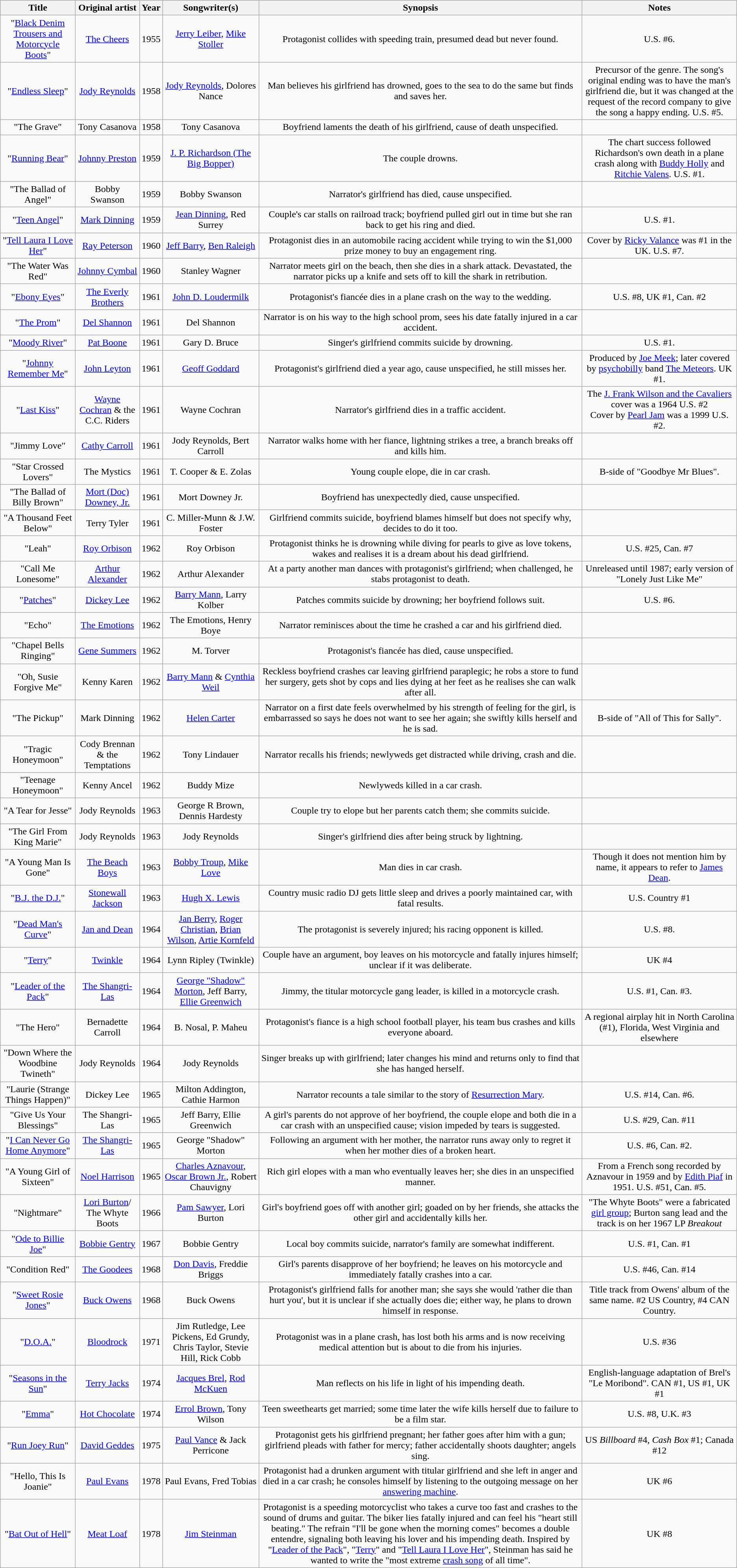<table class="wikitable sortable" style="text-align:center">
<tr>
<th>Title</th>
<th>Original artist</th>
<th>Year</th>
<th>Songwriter(s)</th>
<th>Synopsis</th>
<th>Notes</th>
</tr>
<tr>
<td>"<a href='#'>Black Denim Trousers and Motorcycle Boots</a>"</td>
<td><a href='#'>The Cheers</a></td>
<td>1955</td>
<td><a href='#'>Jerry Leiber</a>, <a href='#'>Mike Stoller</a></td>
<td>Protagonist collides with speeding train, presumed dead but never found.</td>
<td>U.S. #6.</td>
</tr>
<tr>
<td>"<a href='#'>Endless Sleep</a>"</td>
<td><a href='#'>Jody Reynolds</a></td>
<td>1958</td>
<td><a href='#'>Jody Reynolds</a>, Dolores Nance</td>
<td>Man believes his girlfriend has drowned, goes to the sea to do the same but finds and saves her.</td>
<td>Precursor of the genre. The song's original ending was to have the man's girlfriend die, but it was changed at the request of the record company to give the song a happy ending. U.S. #5.</td>
</tr>
<tr>
<td>"The Grave"</td>
<td>Tony Casanova</td>
<td>1958</td>
<td>Tony Casanova</td>
<td>Boyfriend laments the death of his girlfriend, cause of death unspecified.</td>
<td></td>
</tr>
<tr>
<td>"<a href='#'>Running Bear</a>"</td>
<td><a href='#'>Johnny Preston</a></td>
<td>1959</td>
<td><a href='#'>J. P. Richardson (The Big Bopper)</a></td>
<td>The couple drowns.</td>
<td>The chart success followed Richardson's own death in a plane crash along with <a href='#'>Buddy Holly</a> and <a href='#'>Ritchie Valens</a>. U.S. #1.</td>
</tr>
<tr>
<td>"The Ballad of Angel"</td>
<td>Bobby Swanson</td>
<td>1959</td>
<td>Bobby Swanson</td>
<td>Narrator's girlfriend has died, cause unspecified.</td>
<td></td>
</tr>
<tr>
<td>"<a href='#'>Teen Angel</a>"</td>
<td><a href='#'>Mark Dinning</a></td>
<td>1959</td>
<td><a href='#'>Jean Dinning</a>, Red Surrey</td>
<td>Couple's car stalls on railroad track; boyfriend pulled girl out in time but she ran back to get his ring and died.</td>
<td>U.S. #1.</td>
</tr>
<tr>
<td>"<a href='#'>Tell Laura I Love Her</a>"</td>
<td><a href='#'>Ray Peterson</a></td>
<td>1960</td>
<td><a href='#'>Jeff Barry</a>, <a href='#'>Ben Raleigh</a></td>
<td>Protagonist dies in an automobile racing accident while trying to win the $1,000 prize money to buy an engagement ring.</td>
<td>Cover by <a href='#'>Ricky Valance</a> was #1 in the UK. U.S. #7.</td>
</tr>
<tr>
<td>"The Water Was Red"</td>
<td><a href='#'>Johnny Cymbal</a></td>
<td>1960</td>
<td>Stanley Wagner</td>
<td>Narrator meets girl on the beach, then she dies in a shark attack. Devastated, the narrator picks up a knife and sets off to kill the shark in retribution.</td>
<td></td>
</tr>
<tr>
<td>"<a href='#'>Ebony Eyes</a>"</td>
<td><a href='#'>The Everly Brothers</a></td>
<td>1961</td>
<td><a href='#'>John D. Loudermilk</a></td>
<td>Protagonist's fiancée dies in a plane crash on the way to the wedding.</td>
<td>U.S. #8, UK #1, Can. #2</td>
</tr>
<tr>
<td>"<a href='#'>The Prom</a>"</td>
<td><a href='#'>Del Shannon</a></td>
<td>1961</td>
<td>Del Shannon</td>
<td>Narrator is on his way to the high school prom, sees his date fatally injured in a car accident.</td>
<td></td>
</tr>
<tr>
<td>"<a href='#'>Moody River</a>"</td>
<td><a href='#'>Pat Boone</a></td>
<td>1961</td>
<td>Gary D. Bruce</td>
<td>Singer's girlfriend commits suicide by drowning.</td>
<td>U.S. #1.</td>
</tr>
<tr>
<td>"<a href='#'>Johnny Remember Me</a>"</td>
<td><a href='#'>John Leyton</a></td>
<td>1961</td>
<td><a href='#'>Geoff Goddard</a></td>
<td>Protagonist's girlfriend died a year ago, cause unspecified, he still misses her.</td>
<td>Produced by <a href='#'>Joe Meek</a>; later covered by <a href='#'>psychobilly</a> band <a href='#'>The Meteors</a>. UK #1.</td>
</tr>
<tr>
<td>"<a href='#'>Last Kiss</a>"</td>
<td><a href='#'>Wayne Cochran</a> & the C.C. Riders</td>
<td>1961</td>
<td>Wayne Cochran</td>
<td>Narrator's girlfriend dies in a traffic accident.</td>
<td>The <a href='#'>J. Frank Wilson and the Cavaliers</a> cover was a 1964 U.S. #2 <br>Cover by <a href='#'>Pearl Jam</a> was a 1999 U.S. #2.</td>
</tr>
<tr>
<td>"Jimmy Love"</td>
<td><a href='#'>Cathy Carroll</a></td>
<td>1961</td>
<td>Jody Reynolds, Bert Carroll</td>
<td>Narrator walks home with her fiance, lightning strikes a tree, a branch breaks off and kills him.</td>
<td></td>
</tr>
<tr>
<td>"Star Crossed Lovers"</td>
<td>The Mystics</td>
<td>1961</td>
<td>T. Cooper & E. Zolas</td>
<td>Young couple elope, die in car crash.</td>
<td>B-side of "Goodbye Mr Blues".</td>
</tr>
<tr>
<td>"The Ballad of Billy Brown"</td>
<td><a href='#'>Mort (Doc) Downey, Jr.</a></td>
<td>1961</td>
<td>Mort Downey Jr.</td>
<td>Boyfriend has unexpectedly died, cause unspecified.</td>
<td></td>
</tr>
<tr>
<td>"A Thousand Feet Below"</td>
<td>Terry Tyler</td>
<td>1961</td>
<td>C. Miller-Munn & J.W. Foster</td>
<td>Girlfriend commits suicide, boyfriend blames himself but does not specify why, decides to do it too.</td>
<td></td>
</tr>
<tr>
<td>"Leah"</td>
<td><a href='#'>Roy Orbison</a></td>
<td>1962</td>
<td>Roy Orbison</td>
<td>Protagonist thinks he is drowning while diving for pearls to give as love tokens, wakes and realises it is a dream about his dead girlfriend.</td>
<td>U.S. #25, Can. #7</td>
</tr>
<tr>
<td>"Call Me Lonesome"</td>
<td><a href='#'>Arthur Alexander</a></td>
<td>1962</td>
<td>Arthur Alexander</td>
<td>At a party another man dances with protagonist's girlfriend; when challenged, he stabs protagonist to death.</td>
<td>Unreleased until 1987; early version of "Lonely Just Like Me"</td>
</tr>
<tr>
<td>"<a href='#'>Patches</a>"</td>
<td><a href='#'>Dickey Lee</a></td>
<td>1962</td>
<td><a href='#'>Barry Mann</a>, Larry Kolber</td>
<td>Patches commits suicide by drowning; her boyfriend follows suit.</td>
<td>U.S. #6.</td>
</tr>
<tr>
<td>"Echo"</td>
<td><a href='#'>The Emotions</a></td>
<td>1962</td>
<td>The Emotions, Henry Boye</td>
<td>Narrator reminisces about the time he crashed a car and his girlfriend died.</td>
<td></td>
</tr>
<tr>
<td>"Chapel Bells Ringing"</td>
<td><a href='#'>Gene Summers</a></td>
<td>1962</td>
<td>M. Torver</td>
<td>Protagonist's fiancée has died, cause unspecified.</td>
<td></td>
</tr>
<tr>
<td>"Oh, Susie Forgive Me"</td>
<td>Kenny Karen</td>
<td>1962</td>
<td><a href='#'>Barry Mann</a> & <a href='#'>Cynthia Weil</a></td>
<td>Reckless boyfriend crashes car leaving girlfriend paraplegic; he robs a store to fund her surgery, gets shot by cops and lies dying at her feet as he realises she can walk after all.</td>
<td></td>
</tr>
<tr>
<td>"The Pickup"</td>
<td>Mark Dinning</td>
<td>1962</td>
<td><a href='#'>Helen Carter</a></td>
<td>Narrator on a first date feels overwhelmed by his strength of feeling for the girl, is embarrassed so says he does not want to see her again; she swiftly kills herself and he is sad.</td>
<td>B-side of "All of This for Sally".</td>
</tr>
<tr>
<td>"Tragic Honeymoon"</td>
<td>Cody Brennan & the Temptations</td>
<td>1962</td>
<td>Tony Lindauer</td>
<td>Narrator recalls his friends; newlyweds get distracted while driving, crash and die.</td>
<td></td>
</tr>
<tr>
<td>"Teenage Honeymoon"</td>
<td>Kenny Ancel</td>
<td>1962</td>
<td>Buddy Mize</td>
<td>Newlyweds killed in a car crash.</td>
<td></td>
</tr>
<tr>
<td>"A Tear for Jesse"</td>
<td>Jody Reynolds</td>
<td>1963</td>
<td>George R Brown, Dennis Hardesty</td>
<td>Couple try to elope but her parents catch them; she commits suicide.</td>
<td></td>
</tr>
<tr>
<td>"The Girl From King Marie"</td>
<td>Jody Reynolds</td>
<td>1963</td>
<td>Jody Reynolds</td>
<td>Singer's girlfriend dies after being struck by lightning.</td>
<td></td>
</tr>
<tr>
<td>"A Young Man Is Gone"</td>
<td><a href='#'>The Beach Boys</a></td>
<td>1963</td>
<td><a href='#'>Bobby Troup</a>, <a href='#'>Mike Love</a></td>
<td>Man dies in car crash.</td>
<td>Though it does not mention him by name, it appears to refer to <a href='#'>James Dean</a>.</td>
</tr>
<tr>
<td>"<a href='#'>B.J. the D.J.</a>"</td>
<td><a href='#'>Stonewall Jackson</a></td>
<td>1963</td>
<td><a href='#'>Hugh X. Lewis</a></td>
<td>Country music radio DJ gets little sleep and drives a poorly maintained car, with fatal results.</td>
<td>U.S. Country #1</td>
</tr>
<tr>
<td>"<a href='#'>Dead Man's Curve</a>"</td>
<td><a href='#'>Jan and Dean</a></td>
<td>1964</td>
<td><a href='#'>Jan Berry</a>, <a href='#'>Roger Christian</a>, <a href='#'>Brian Wilson</a>, <a href='#'>Artie Kornfeld</a></td>
<td>The protagonist is severely injured; his racing opponent is killed.</td>
<td>U.S. #8.</td>
</tr>
<tr>
<td>"<a href='#'>Terry</a>"</td>
<td><a href='#'>Twinkle</a></td>
<td>1964</td>
<td>Lynn Ripley (Twinkle)</td>
<td>Couple have an argument, boy leaves on his motorcycle and fatally injures himself; unclear if it was deliberate.</td>
<td>UK #4</td>
</tr>
<tr>
<td>"<a href='#'>Leader of the Pack</a>"</td>
<td><a href='#'>The Shangri-Las</a></td>
<td>1964</td>
<td><a href='#'>George "Shadow" Morton</a>, Jeff Barry, <a href='#'>Ellie Greenwich</a></td>
<td>Jimmy, the titular motorcycle gang leader, is killed in a motorcycle crash.</td>
<td>U.S. #1, Can. #3.</td>
</tr>
<tr>
<td>"The Hero"</td>
<td>Bernadette Carroll</td>
<td>1964</td>
<td>B. Nosal, P. Maheu</td>
<td>Protagonist's fiance is a high school football player, his team bus crashes and kills everyone aboard.</td>
<td>A regional airplay hit in North Carolina (#1), Florida, West Virginia and elsewhere</td>
</tr>
<tr>
<td>"Down Where the Woodbine Twineth"</td>
<td>Jody Reynolds</td>
<td>1964</td>
<td>Jody Reynolds</td>
<td>Singer breaks up with girlfriend; later changes his mind and returns only to find that she has hanged herself.</td>
<td></td>
</tr>
<tr>
<td>"Laurie (Strange Things Happen)"</td>
<td>Dickey Lee</td>
<td>1965</td>
<td>Milton Addington, Cathie Harmon</td>
<td>Narrator recounts a tale similar to the story of <a href='#'>Resurrection Mary</a>.</td>
<td>U.S. #14, Can. #6.</td>
</tr>
<tr>
<td>"Give Us Your Blessings"</td>
<td>The Shangri-Las</td>
<td>1965</td>
<td>Jeff Barry, Ellie Greenwich</td>
<td>A girl's parents do not approve of her boyfriend, the couple elope and both die in a car crash with an unspecified cause; vision impeded by tears is suggested.</td>
<td>U.S. #29, Can. #11</td>
</tr>
<tr>
<td>"<a href='#'>I Can Never Go Home Anymore</a>"</td>
<td><a href='#'>The Shangri-Las</a></td>
<td>1965</td>
<td>George "Shadow" Morton</td>
<td>Following an argument with her mother, the narrator runs away only to regret it when her mother dies of a broken heart.</td>
<td>U.S. #6, Can. #2.</td>
</tr>
<tr>
<td>"A Young Girl of Sixteen"</td>
<td><a href='#'>Noel Harrison</a></td>
<td>1965</td>
<td><a href='#'>Charles Aznavour</a>, <a href='#'>Oscar Brown Jr.</a>, Robert Chauvigny</td>
<td>Rich girl elopes with a man who eventually leaves her; she dies in an unspecified manner.</td>
<td>From a French song recorded by Aznavour in 1959 and by <a href='#'>Edith Piaf</a> in 1951. U.S. #51, Can. #5.</td>
</tr>
<tr>
<td>"Nightmare"</td>
<td><a href='#'>Lori Burton</a>/<br>The Whyte Boots</td>
<td>1966</td>
<td><a href='#'>Pam Sawyer</a>, Lori Burton</td>
<td>Girl's boyfriend goes off with another girl; goaded on by her friends, she attacks the other girl and accidentally kills her.</td>
<td>"The Whyte Boots" were a fabricated <a href='#'>girl group</a>; Burton sang lead and the track is on her 1967 LP <em>Breakout</em></td>
</tr>
<tr>
<td>"<a href='#'>Ode to Billie Joe</a>"</td>
<td><a href='#'>Bobbie Gentry</a></td>
<td>1967</td>
<td>Bobbie Gentry</td>
<td>Local boy commits suicide, narrator's family are somewhat indifferent.</td>
<td>U.S. #1, Can. #1</td>
</tr>
<tr>
<td>"Condition Red"</td>
<td><a href='#'>The Goodees</a></td>
<td>1968</td>
<td><a href='#'>Don Davis</a>, Freddie Briggs</td>
<td>Girl's parents disapprove of her boyfriend; he leaves on his motorcycle and immediately fatally crashes into a car.</td>
<td>U.S. #46, Can. #14</td>
</tr>
<tr>
<td>"<a href='#'>Sweet Rosie Jones</a>"</td>
<td><a href='#'>Buck Owens</a></td>
<td>1968</td>
<td>Buck Owens</td>
<td>Protagonist's girlfriend falls for another man; she says she would 'rather die than hurt you', but it is unclear if she actually does die; either way, he plans to drown himself in response.</td>
<td>Title track from Owens' album of the same name. #2 US Country, #4 CAN Country.</td>
</tr>
<tr>
<td>"<a href='#'>D.O.A.</a>"</td>
<td><a href='#'>Bloodrock</a></td>
<td>1971</td>
<td>Jim Rutledge, Lee Pickens, Ed Grundy, Chris Taylor, Stevie Hill, Rick Cobb</td>
<td>Protagonist was in a plane crash, has lost both his arms and is now receiving medical attention but is about to die from his injuries.</td>
<td>U.S. #36</td>
</tr>
<tr>
<td>"<a href='#'>Seasons in the Sun</a>"</td>
<td><a href='#'>Terry Jacks</a></td>
<td>1974</td>
<td><a href='#'>Jacques Brel</a>, <a href='#'>Rod McKuen</a></td>
<td>Man reflects on his life in light of his impending death.</td>
<td>English-language adaptation of Brel's "Le Moribond". CAN #1, US #1, UK #1</td>
</tr>
<tr>
<td>"<a href='#'>Emma</a>"</td>
<td><a href='#'>Hot Chocolate</a></td>
<td>1974</td>
<td><a href='#'>Errol Brown</a>, Tony Wilson</td>
<td>Teen sweethearts get married; some time later the wife kills herself due to failure to be a film star.</td>
<td>U.S. #8, U.K. #3</td>
</tr>
<tr>
<td>"<a href='#'>Run Joey Run</a>"</td>
<td><a href='#'>David Geddes</a></td>
<td>1975</td>
<td><a href='#'>Paul Vance</a> & Jack Perricone</td>
<td>Protagonist gets his girlfriend pregnant; her father goes after him with a gun; girlfriend pleads with father for mercy; father accidentally shoots daughter; angels sing.</td>
<td>US <em>Billboard</em> #4, <em>Cash Box</em> #1; Canada #12</td>
</tr>
<tr>
<td>"Hello, This Is Joanie"</td>
<td><a href='#'>Paul Evans</a></td>
<td>1978</td>
<td>Paul Evans, Fred Tobias</td>
<td>Protagonist had a drunken argument with titular girlfriend and she left in anger and died in a car crash; he consoles himself by listening to the outgoing message on her <a href='#'>answering machine</a>.</td>
<td>UK #6</td>
</tr>
<tr>
<td>"<a href='#'>Bat Out of Hell</a>"</td>
<td><a href='#'>Meat Loaf</a></td>
<td>1978</td>
<td><a href='#'>Jim Steinman</a></td>
<td>Protagonist is a speeding motorcyclist who takes a curve too fast and crashes to the sound of drums and  guitar. The biker lies fatally injured and can feel his "heart still beating." The refrain "I'll be gone when the morning comes" becomes a double entendre, signaling both leaving his lover and his impending death. Inspired by "<a href='#'>Leader of the Pack</a>", "<a href='#'>Terry</a>" and "<a href='#'>Tell Laura I Love Her</a>", Steinman has said he wanted to write the "most extreme <a href='#'>crash song</a> of all time".</td>
<td>UK #8</td>
</tr>
</table>
